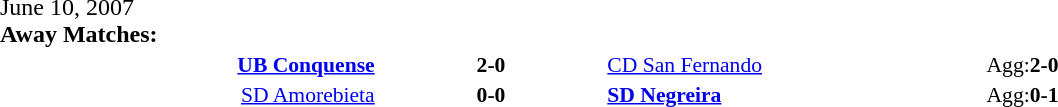<table width=100% cellspacing=1>
<tr>
<th width=20%></th>
<th width=12%></th>
<th width=20%></th>
<th></th>
</tr>
<tr>
<td>June 10, 2007<br><strong>Away Matches:</strong></td>
</tr>
<tr style=font-size:90%>
<td align=right><strong><a href='#'>UB Conquense</a></strong></td>
<td align=center><strong>2-0</strong></td>
<td><a href='#'>CD San Fernando</a></td>
<td>Agg:<strong>2-0</strong></td>
</tr>
<tr style=font-size:90%>
<td align=right><a href='#'>SD Amorebieta</a></td>
<td align=center><strong>0-0</strong></td>
<td><strong><a href='#'>SD Negreira</a></strong></td>
<td>Agg:<strong>0-1</strong></td>
</tr>
</table>
